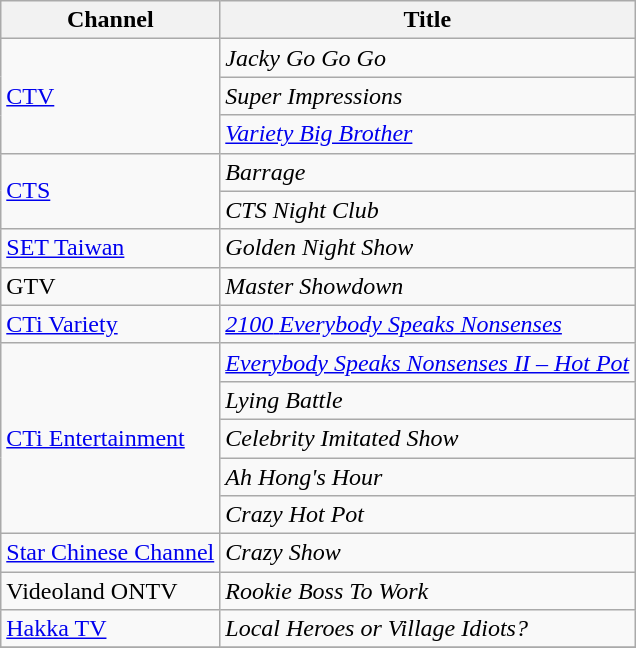<table class="wikitable">
<tr>
<th>Channel</th>
<th>Title</th>
</tr>
<tr>
<td rowspan="3"><a href='#'>CTV</a></td>
<td><em>Jacky Go Go Go</em></td>
</tr>
<tr>
<td><em>Super Impressions</em></td>
</tr>
<tr>
<td><em><a href='#'>Variety Big Brother</a></em></td>
</tr>
<tr>
<td rowspan="2"><a href='#'>CTS</a></td>
<td><em>Barrage</em></td>
</tr>
<tr>
<td><em>CTS Night Club</em></td>
</tr>
<tr>
<td><a href='#'>SET Taiwan</a></td>
<td><em>Golden Night Show</em></td>
</tr>
<tr>
<td>GTV</td>
<td><em>Master Showdown</em></td>
</tr>
<tr>
<td><a href='#'>CTi Variety</a></td>
<td><a href='#'><em>2100</em> <em>Everybody Speaks Nonsenses</em></a></td>
</tr>
<tr>
<td rowspan="5"><a href='#'>CTi Entertainment</a></td>
<td><em><a href='#'>Everybody Speaks Nonsenses II – Hot Pot</a></em></td>
</tr>
<tr>
<td><em>Lying Battle</em></td>
</tr>
<tr>
<td><em>Celebrity Imitated Show</em></td>
</tr>
<tr>
<td><em>Ah Hong's Hour</em></td>
</tr>
<tr>
<td><em>Crazy Hot Pot</em></td>
</tr>
<tr>
<td><a href='#'>Star Chinese Channel</a></td>
<td><em>Crazy Show</em></td>
</tr>
<tr>
<td>Videoland ONTV</td>
<td><em>Rookie Boss To Work</em></td>
</tr>
<tr>
<td><a href='#'>Hakka TV</a></td>
<td><em>Local Heroes or Village Idiots?</em></td>
</tr>
<tr>
</tr>
</table>
